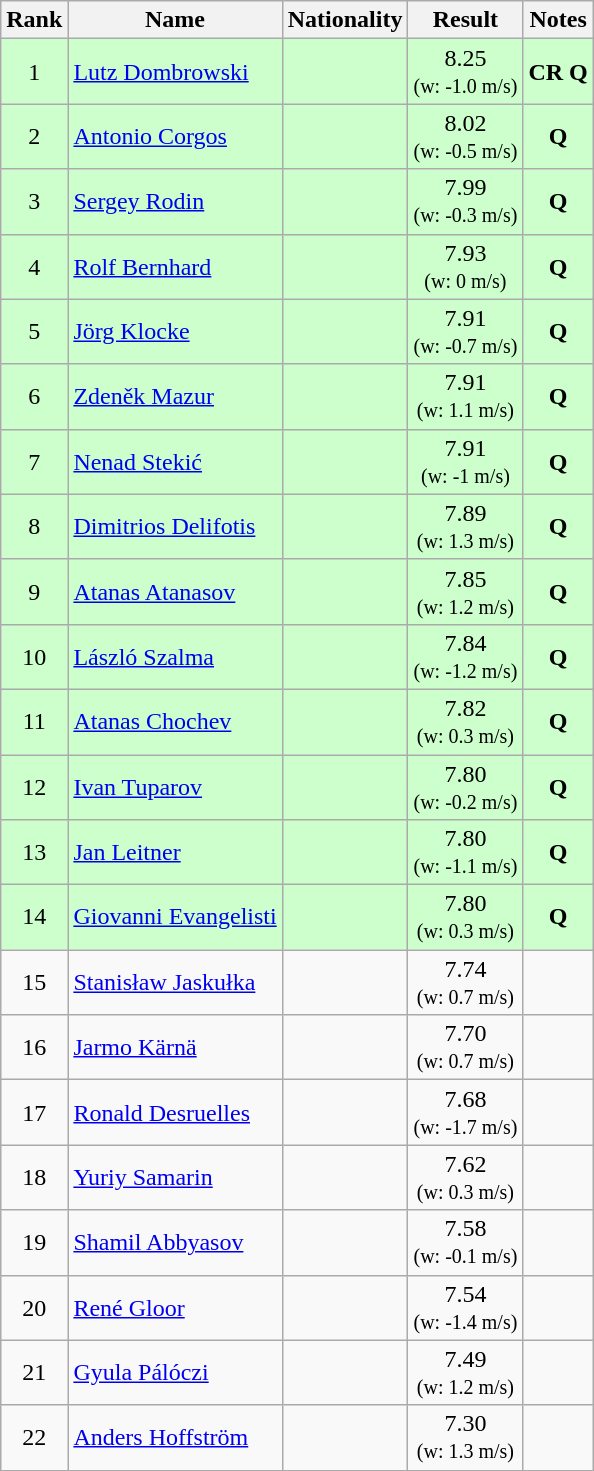<table class="wikitable sortable" style="text-align:center">
<tr>
<th>Rank</th>
<th>Name</th>
<th>Nationality</th>
<th>Result</th>
<th>Notes</th>
</tr>
<tr bgcolor=ccffcc>
<td>1</td>
<td align=left><a href='#'>Lutz Dombrowski</a></td>
<td align=left></td>
<td>8.25<br><small>(w: -1.0 m/s)</small></td>
<td><strong>CR Q</strong></td>
</tr>
<tr bgcolor=ccffcc>
<td>2</td>
<td align=left><a href='#'>Antonio Corgos</a></td>
<td align=left></td>
<td>8.02<br><small>(w: -0.5 m/s)</small></td>
<td><strong>Q</strong></td>
</tr>
<tr bgcolor=ccffcc>
<td>3</td>
<td align=left><a href='#'>Sergey Rodin</a></td>
<td align=left></td>
<td>7.99<br><small>(w: -0.3 m/s)</small></td>
<td><strong>Q</strong></td>
</tr>
<tr bgcolor=ccffcc>
<td>4</td>
<td align=left><a href='#'>Rolf Bernhard</a></td>
<td align=left></td>
<td>7.93<br><small>(w: 0 m/s)</small></td>
<td><strong>Q</strong></td>
</tr>
<tr bgcolor=ccffcc>
<td>5</td>
<td align=left><a href='#'>Jörg Klocke</a></td>
<td align=left></td>
<td>7.91<br><small>(w: -0.7 m/s)</small></td>
<td><strong>Q</strong></td>
</tr>
<tr bgcolor=ccffcc>
<td>6</td>
<td align=left><a href='#'>Zdeněk Mazur</a></td>
<td align=left></td>
<td>7.91<br><small>(w: 1.1 m/s)</small></td>
<td><strong>Q</strong></td>
</tr>
<tr bgcolor=ccffcc>
<td>7</td>
<td align=left><a href='#'>Nenad Stekić</a></td>
<td align=left></td>
<td>7.91<br><small>(w: -1 m/s)</small></td>
<td><strong>Q</strong></td>
</tr>
<tr bgcolor=ccffcc>
<td>8</td>
<td align=left><a href='#'>Dimitrios Delifotis</a></td>
<td align=left></td>
<td>7.89<br><small>(w: 1.3 m/s)</small></td>
<td><strong>Q</strong></td>
</tr>
<tr bgcolor=ccffcc>
<td>9</td>
<td align=left><a href='#'>Atanas Atanasov</a></td>
<td align=left></td>
<td>7.85<br><small>(w: 1.2 m/s)</small></td>
<td><strong>Q</strong></td>
</tr>
<tr bgcolor=ccffcc>
<td>10</td>
<td align=left><a href='#'>László Szalma</a></td>
<td align=left></td>
<td>7.84<br><small>(w: -1.2 m/s)</small></td>
<td><strong>Q</strong></td>
</tr>
<tr bgcolor=ccffcc>
<td>11</td>
<td align=left><a href='#'>Atanas Chochev</a></td>
<td align=left></td>
<td>7.82<br><small>(w: 0.3 m/s)</small></td>
<td><strong>Q</strong></td>
</tr>
<tr bgcolor=ccffcc>
<td>12</td>
<td align=left><a href='#'>Ivan Tuparov</a></td>
<td align=left></td>
<td>7.80<br><small>(w: -0.2 m/s)</small></td>
<td><strong>Q</strong></td>
</tr>
<tr bgcolor=ccffcc>
<td>13</td>
<td align=left><a href='#'>Jan Leitner</a></td>
<td align=left></td>
<td>7.80<br><small>(w: -1.1 m/s)</small></td>
<td><strong>Q</strong></td>
</tr>
<tr bgcolor=ccffcc>
<td>14</td>
<td align=left><a href='#'>Giovanni Evangelisti</a></td>
<td align=left></td>
<td>7.80<br><small>(w: 0.3 m/s)</small></td>
<td><strong>Q</strong></td>
</tr>
<tr>
<td>15</td>
<td align=left><a href='#'>Stanisław Jaskułka</a></td>
<td align=left></td>
<td>7.74<br><small>(w: 0.7 m/s)</small></td>
<td></td>
</tr>
<tr>
<td>16</td>
<td align=left><a href='#'>Jarmo Kärnä</a></td>
<td align=left></td>
<td>7.70<br><small>(w: 0.7 m/s)</small></td>
<td></td>
</tr>
<tr>
<td>17</td>
<td align=left><a href='#'>Ronald Desruelles</a></td>
<td align=left></td>
<td>7.68<br><small>(w: -1.7 m/s)</small></td>
<td></td>
</tr>
<tr>
<td>18</td>
<td align=left><a href='#'>Yuriy Samarin</a></td>
<td align=left></td>
<td>7.62<br><small>(w: 0.3 m/s)</small></td>
<td></td>
</tr>
<tr>
<td>19</td>
<td align=left><a href='#'>Shamil Abbyasov</a></td>
<td align=left></td>
<td>7.58<br><small>(w: -0.1 m/s)</small></td>
<td></td>
</tr>
<tr>
<td>20</td>
<td align=left><a href='#'>René Gloor</a></td>
<td align=left></td>
<td>7.54<br><small>(w: -1.4 m/s)</small></td>
<td></td>
</tr>
<tr>
<td>21</td>
<td align=left><a href='#'>Gyula Pálóczi</a></td>
<td align=left></td>
<td>7.49<br><small>(w: 1.2 m/s)</small></td>
<td></td>
</tr>
<tr>
<td>22</td>
<td align=left><a href='#'>Anders Hoffström</a></td>
<td align=left></td>
<td>7.30<br><small>(w: 1.3 m/s)</small></td>
<td></td>
</tr>
</table>
